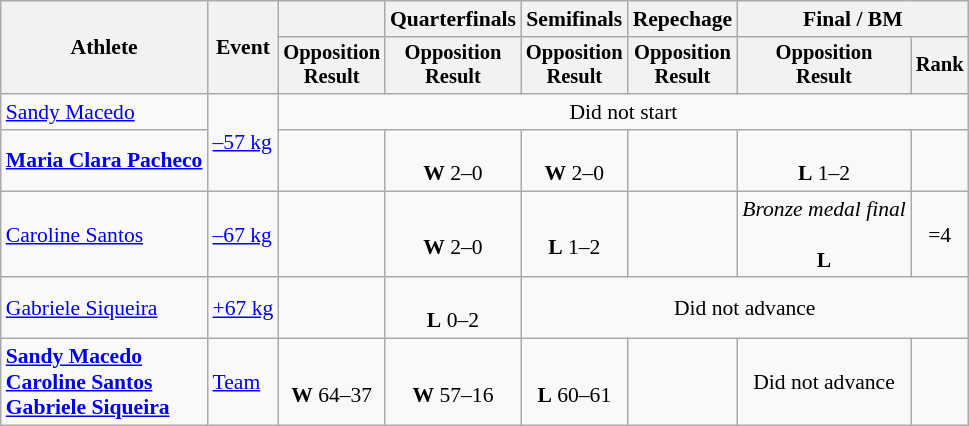<table class="wikitable" style="font-size:90%">
<tr>
<th rowspan=2>Athlete</th>
<th rowspan=2>Event</th>
<th></th>
<th>Quarterfinals</th>
<th>Semifinals</th>
<th>Repechage</th>
<th colspan=2>Final / BM</th>
</tr>
<tr style="font-size:95%">
<th>Opposition<br>Result</th>
<th>Opposition<br>Result</th>
<th>Opposition<br>Result</th>
<th>Opposition<br>Result</th>
<th>Opposition<br>Result</th>
<th>Rank</th>
</tr>
<tr align=center>
<td align=left><a href='#'>Sandy Macedo</a></td>
<td align=left rowspan=2><a href='#'>–57 kg</a></td>
<td colspan=6>Did not start</td>
</tr>
<tr align=center>
<td align=left><strong><a href='#'>Maria Clara Pacheco</a></strong></td>
<td></td>
<td><br><strong>W</strong> 2–0</td>
<td><br><strong>W</strong> 2–0</td>
<td></td>
<td><br><strong>L</strong> 1–2</td>
<td></td>
</tr>
<tr align=center>
<td align=left><a href='#'>Caroline Santos</a></td>
<td align=left><a href='#'>–67 kg</a></td>
<td></td>
<td><br><strong>W</strong> 2–0</td>
<td><br><strong>L</strong> 1–2</td>
<td></td>
<td><em>Bronze medal final</em><br><br><strong>L</strong> </td>
<td>=4</td>
</tr>
<tr align=center>
<td align=left><a href='#'>Gabriele Siqueira</a></td>
<td align=left><a href='#'>+67 kg</a></td>
<td></td>
<td><br><strong>L</strong> 0–2</td>
<td colspan=4>Did not advance</td>
</tr>
<tr align=center>
<td align=left><strong><a href='#'>Sandy Macedo</a><br><a href='#'>Caroline Santos</a><br><a href='#'>Gabriele Siqueira</a></strong></td>
<td align=left><a href='#'>Team</a></td>
<td><br><strong>W</strong> 64–37</td>
<td><br><strong>W</strong> 57–16</td>
<td><br><strong>L</strong> 60–61</td>
<td></td>
<td>Did not advance</td>
<td></td>
</tr>
</table>
